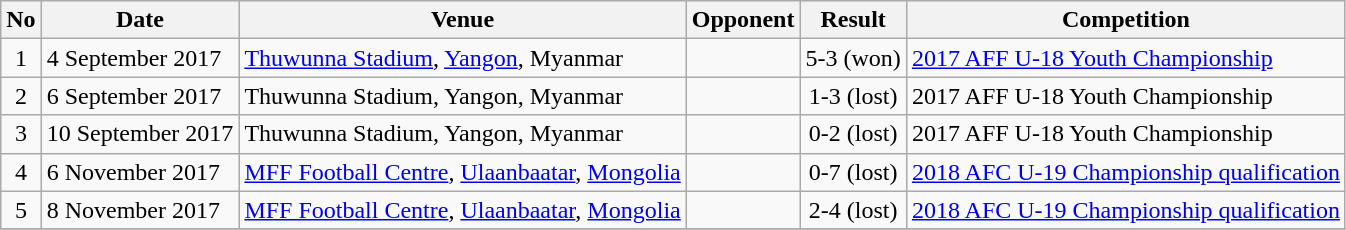<table class="wikitable">
<tr>
<th>No</th>
<th>Date</th>
<th>Venue</th>
<th>Opponent</th>
<th>Result</th>
<th>Competition</th>
</tr>
<tr>
<td align=center>1</td>
<td>4 September 2017</td>
<td><a href='#'>Thuwunna Stadium</a>, <a href='#'>Yangon</a>, Myanmar</td>
<td></td>
<td align=center>5-3 (won)</td>
<td><a href='#'>2017 AFF U-18 Youth Championship</a></td>
</tr>
<tr>
<td align=center>2</td>
<td>6 September 2017</td>
<td>Thuwunna Stadium, Yangon, Myanmar</td>
<td></td>
<td align=center>1-3 (lost)</td>
<td>2017 AFF U-18 Youth Championship</td>
</tr>
<tr>
<td align=center>3</td>
<td>10 September 2017</td>
<td>Thuwunna Stadium, Yangon, Myanmar</td>
<td></td>
<td align=center>0-2 (lost)</td>
<td>2017 AFF U-18 Youth Championship</td>
</tr>
<tr>
<td align=center>4</td>
<td>6 November 2017</td>
<td><a href='#'>MFF Football Centre</a>, <a href='#'>Ulaanbaatar</a>, <a href='#'>Mongolia</a></td>
<td></td>
<td align=center>0-7 (lost)</td>
<td><a href='#'>2018 AFC U-19 Championship qualification</a></td>
</tr>
<tr>
<td align=center>5</td>
<td>8 November 2017</td>
<td><a href='#'>MFF Football Centre</a>, <a href='#'>Ulaanbaatar</a>, <a href='#'>Mongolia</a></td>
<td></td>
<td align=center>2-4 (lost)</td>
<td><a href='#'>2018 AFC U-19 Championship qualification</a></td>
</tr>
<tr>
</tr>
</table>
